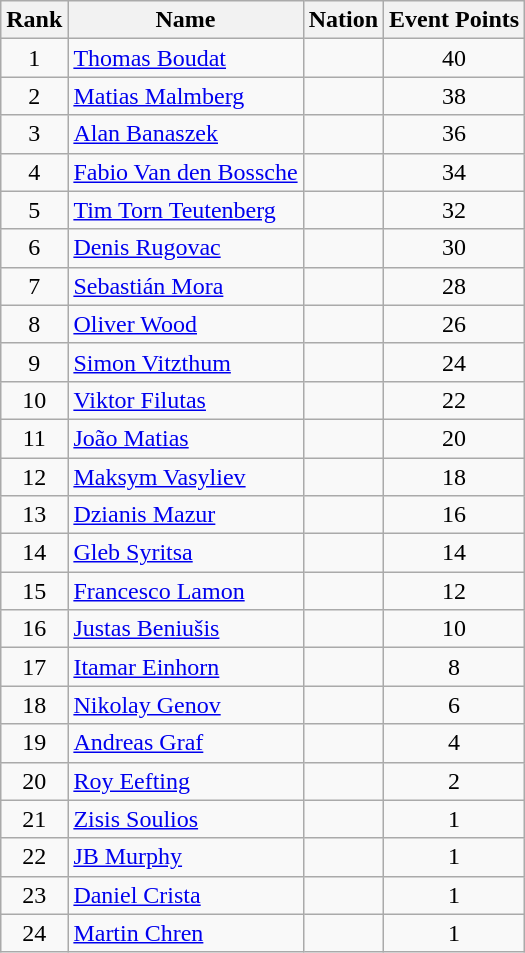<table class="wikitable sortable" style="text-align:center">
<tr>
<th>Rank</th>
<th>Name</th>
<th>Nation</th>
<th>Event Points</th>
</tr>
<tr>
<td>1</td>
<td align=left><a href='#'>Thomas Boudat</a></td>
<td align=left></td>
<td>40</td>
</tr>
<tr>
<td>2</td>
<td align=left><a href='#'>Matias Malmberg</a></td>
<td align=left></td>
<td>38</td>
</tr>
<tr>
<td>3</td>
<td align=left><a href='#'>Alan Banaszek</a></td>
<td align=left></td>
<td>36</td>
</tr>
<tr>
<td>4</td>
<td align=left><a href='#'>Fabio Van den Bossche</a></td>
<td align=left></td>
<td>34</td>
</tr>
<tr>
<td>5</td>
<td align=left><a href='#'>Tim Torn Teutenberg</a></td>
<td align=left></td>
<td>32</td>
</tr>
<tr>
<td>6</td>
<td align=left><a href='#'>Denis Rugovac</a></td>
<td align=left></td>
<td>30</td>
</tr>
<tr>
<td>7</td>
<td align=left><a href='#'>Sebastián Mora</a></td>
<td align=left></td>
<td>28</td>
</tr>
<tr>
<td>8</td>
<td align=left><a href='#'>Oliver Wood</a></td>
<td align=left></td>
<td>26</td>
</tr>
<tr>
<td>9</td>
<td align=left><a href='#'>Simon Vitzthum</a></td>
<td align=left></td>
<td>24</td>
</tr>
<tr>
<td>10</td>
<td align=left><a href='#'>Viktor Filutas</a></td>
<td align=left></td>
<td>22</td>
</tr>
<tr>
<td>11</td>
<td align=left><a href='#'>João Matias</a></td>
<td align=left></td>
<td>20</td>
</tr>
<tr>
<td>12</td>
<td align=left><a href='#'>Maksym Vasyliev</a></td>
<td align=left></td>
<td>18</td>
</tr>
<tr>
<td>13</td>
<td align=left><a href='#'>Dzianis Mazur</a></td>
<td align=left></td>
<td>16</td>
</tr>
<tr>
<td>14</td>
<td align=left><a href='#'>Gleb Syritsa</a></td>
<td align=left></td>
<td>14</td>
</tr>
<tr>
<td>15</td>
<td align=left><a href='#'>Francesco Lamon</a></td>
<td align=left></td>
<td>12</td>
</tr>
<tr>
<td>16</td>
<td align=left><a href='#'>Justas Beniušis</a></td>
<td align=left></td>
<td>10</td>
</tr>
<tr>
<td>17</td>
<td align=left><a href='#'>Itamar Einhorn</a></td>
<td align=left></td>
<td>8</td>
</tr>
<tr>
<td>18</td>
<td align=left><a href='#'>Nikolay Genov</a></td>
<td align=left></td>
<td>6</td>
</tr>
<tr>
<td>19</td>
<td align=left><a href='#'>Andreas Graf</a></td>
<td align=left></td>
<td>4</td>
</tr>
<tr>
<td>20</td>
<td align=left><a href='#'>Roy Eefting</a></td>
<td align=left></td>
<td>2</td>
</tr>
<tr>
<td>21</td>
<td align=left><a href='#'>Zisis Soulios</a></td>
<td align=left></td>
<td>1</td>
</tr>
<tr>
<td>22</td>
<td align=left><a href='#'>JB Murphy</a></td>
<td align=left></td>
<td>1</td>
</tr>
<tr>
<td>23</td>
<td align=left><a href='#'>Daniel Crista</a></td>
<td align=left></td>
<td>1</td>
</tr>
<tr>
<td>24</td>
<td align=left><a href='#'>Martin Chren</a></td>
<td align=left></td>
<td>1</td>
</tr>
</table>
